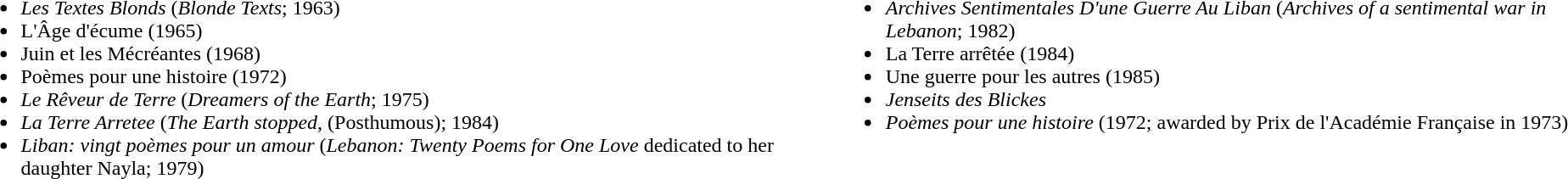<table>
<tr>
<td valign="top"><br><ul><li><em>Les Textes Blonds</em> (<em>Blonde Texts</em>; 1963)</li><li>L'Âge d'écume (1965)</li><li>Juin et les Mécréantes (1968)</li><li>Poèmes pour une histoire (1972)</li><li><em>Le Rêveur de Terre</em> (<em>Dreamers of the Earth</em>; 1975)</li><li><em>La Terre Arretee</em> (<em>The Earth stopped</em>, (Posthumous); 1984)</li><li><em>Liban: vingt poèmes pour un amour</em> (<em>Lebanon: Twenty Poems for One Love</em> dedicated to her daughter Nayla; 1979)</li></ul></td>
<td valign="top"><br><ul><li><em>Archives Sentimentales D'une Guerre Au Liban</em> (<em>Archives of a sentimental war in Lebanon</em>; 1982)</li><li>La Terre arrêtée (1984)</li><li>Une guerre pour les autres (1985)</li><li><em>Jenseits des Blickes</em></li><li><em>Poèmes pour une histoire</em> (1972; awarded by Prix de l'Académie Française in 1973)</li></ul></td>
</tr>
</table>
